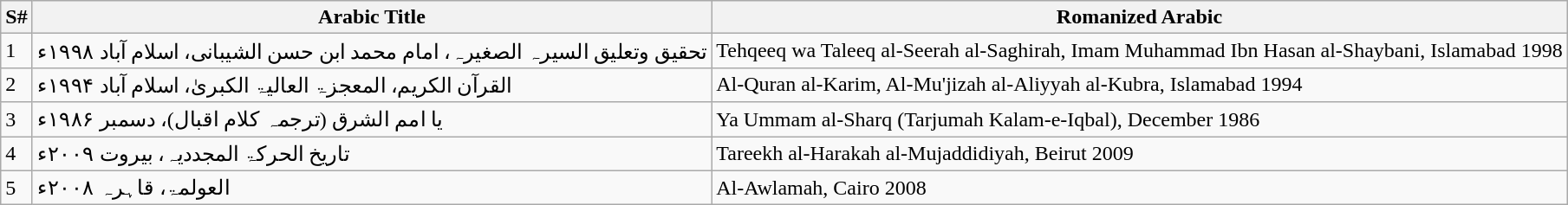<table class="wikitable">
<tr>
<th>S#</th>
<th>Arabic Title</th>
<th>Romanized Arabic</th>
</tr>
<tr>
<td>1</td>
<td>تحقیق وتعلیق السیرہ الصغیرہ، امام محمد ابن حسن الشیبانی، اسلام آباد ۱۹۹۸ء</td>
<td>Tehqeeq wa Taleeq al-Seerah al-Saghirah, Imam Muhammad Ibn Hasan al-Shaybani, Islamabad 1998</td>
</tr>
<tr>
<td>2</td>
<td>القرآن الکریم، المعجزۃ العالیۃ الکبریٰ، اسلام آباد ۱۹۹۴ء</td>
<td>Al-Quran al-Karim, Al-Mu'jizah al-Aliyyah al-Kubra, Islamabad 1994</td>
</tr>
<tr>
<td>3</td>
<td>یا امم الشرق (ترجمہ کلام اقبال)، دسمبر ۱۹۸۶ء</td>
<td>Ya Ummam al-Sharq (Tarjumah Kalam-e-Iqbal), December 1986</td>
</tr>
<tr>
<td>4</td>
<td>تاریخ الحرکۃ المجددیہ، بیروت ۲۰۰۹ء</td>
<td>Tareekh al-Harakah al-Mujaddidiyah, Beirut 2009</td>
</tr>
<tr>
<td>5</td>
<td>العولمۃ، قاہرہ ۲۰۰۸ء</td>
<td>Al-Awlamah, Cairo 2008</td>
</tr>
</table>
